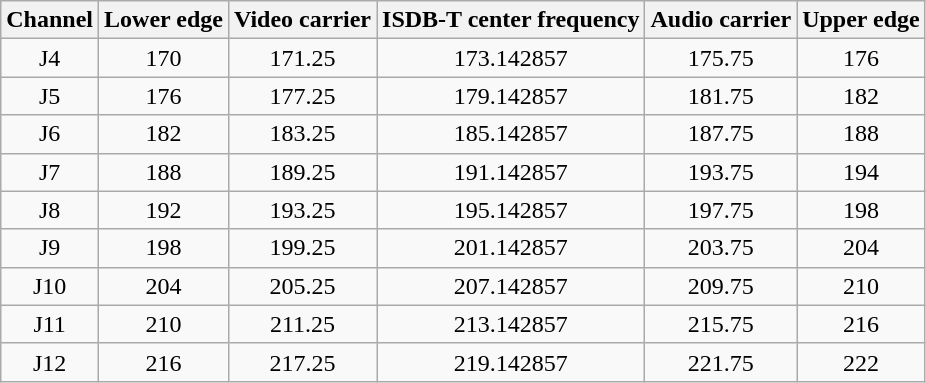<table class="wikitable" style="text-align: center; border-collapse:collapse">
<tr>
<th>Channel</th>
<th>Lower edge</th>
<th>Video carrier</th>
<th>ISDB-T center frequency</th>
<th>Audio carrier</th>
<th>Upper edge</th>
</tr>
<tr>
<td>J4</td>
<td>170</td>
<td>171.25</td>
<td>173.142857</td>
<td>175.75</td>
<td>176</td>
</tr>
<tr>
<td>J5</td>
<td>176</td>
<td>177.25</td>
<td>179.142857</td>
<td>181.75</td>
<td>182</td>
</tr>
<tr>
<td>J6</td>
<td>182</td>
<td>183.25</td>
<td>185.142857</td>
<td>187.75</td>
<td>188</td>
</tr>
<tr>
<td>J7</td>
<td>188</td>
<td>189.25</td>
<td>191.142857</td>
<td>193.75</td>
<td>194</td>
</tr>
<tr>
<td>J8</td>
<td>192</td>
<td>193.25</td>
<td>195.142857</td>
<td>197.75</td>
<td>198</td>
</tr>
<tr>
<td>J9</td>
<td>198</td>
<td>199.25</td>
<td>201.142857</td>
<td>203.75</td>
<td>204</td>
</tr>
<tr>
<td>J10</td>
<td>204</td>
<td>205.25</td>
<td>207.142857</td>
<td>209.75</td>
<td>210</td>
</tr>
<tr>
<td>J11</td>
<td>210</td>
<td>211.25</td>
<td>213.142857</td>
<td>215.75</td>
<td>216</td>
</tr>
<tr>
<td>J12</td>
<td>216</td>
<td>217.25</td>
<td>219.142857</td>
<td>221.75</td>
<td>222</td>
</tr>
</table>
